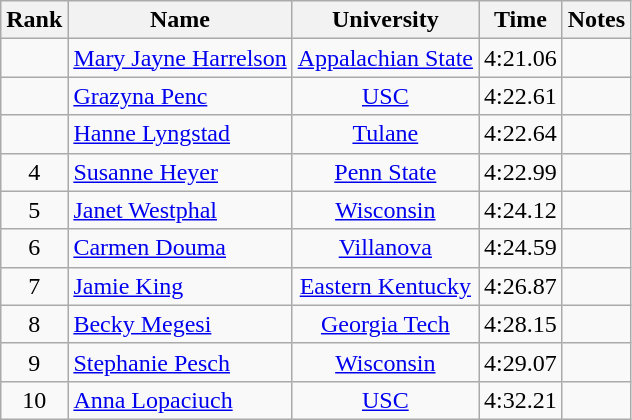<table class="wikitable sortable" style="text-align:center">
<tr>
<th>Rank</th>
<th>Name</th>
<th>University</th>
<th>Time</th>
<th>Notes</th>
</tr>
<tr>
<td></td>
<td align=left><a href='#'>Mary Jayne Harrelson</a></td>
<td><a href='#'>Appalachian State</a></td>
<td>4:21.06</td>
<td></td>
</tr>
<tr>
<td></td>
<td align=left><a href='#'>Grazyna Penc</a></td>
<td><a href='#'>USC</a></td>
<td>4:22.61</td>
<td></td>
</tr>
<tr>
<td></td>
<td align=left><a href='#'>Hanne Lyngstad</a></td>
<td><a href='#'>Tulane</a></td>
<td>4:22.64</td>
<td></td>
</tr>
<tr>
<td>4</td>
<td align=left><a href='#'>Susanne Heyer</a></td>
<td><a href='#'>Penn State</a></td>
<td>4:22.99</td>
<td></td>
</tr>
<tr>
<td>5</td>
<td align=left><a href='#'>Janet Westphal</a></td>
<td><a href='#'>Wisconsin</a></td>
<td>4:24.12</td>
<td></td>
</tr>
<tr>
<td>6</td>
<td align=left><a href='#'>Carmen Douma</a> </td>
<td><a href='#'>Villanova</a></td>
<td>4:24.59</td>
<td></td>
</tr>
<tr>
<td>7</td>
<td align=left><a href='#'>Jamie King</a></td>
<td><a href='#'>Eastern Kentucky</a></td>
<td>4:26.87</td>
<td></td>
</tr>
<tr>
<td>8</td>
<td align=left><a href='#'>Becky Megesi</a></td>
<td><a href='#'>Georgia Tech</a></td>
<td>4:28.15</td>
<td></td>
</tr>
<tr>
<td>9</td>
<td align=left><a href='#'>Stephanie Pesch</a></td>
<td><a href='#'>Wisconsin</a></td>
<td>4:29.07</td>
<td></td>
</tr>
<tr>
<td>10</td>
<td align=left><a href='#'>Anna Lopaciuch</a></td>
<td><a href='#'>USC</a></td>
<td>4:32.21</td>
<td></td>
</tr>
</table>
